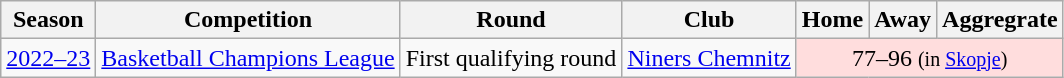<table class="wikitable" style="text-align:center;">
<tr>
<th>Season</th>
<th>Competition</th>
<th>Round</th>
<th>Club</th>
<th>Home</th>
<th>Away</th>
<th>Aggregrate</th>
</tr>
<tr>
<td><a href='#'>2022–23</a></td>
<td><a href='#'>Basketball Champions League</a></td>
<td>First qualifying round</td>
<td align="left"> <a href='#'>Niners Chemnitz</a></td>
<td colspan=3 bgcolor="#fdd">77–96 <small>(in <a href='#'>Skopje</a>)</small></td>
</tr>
</table>
